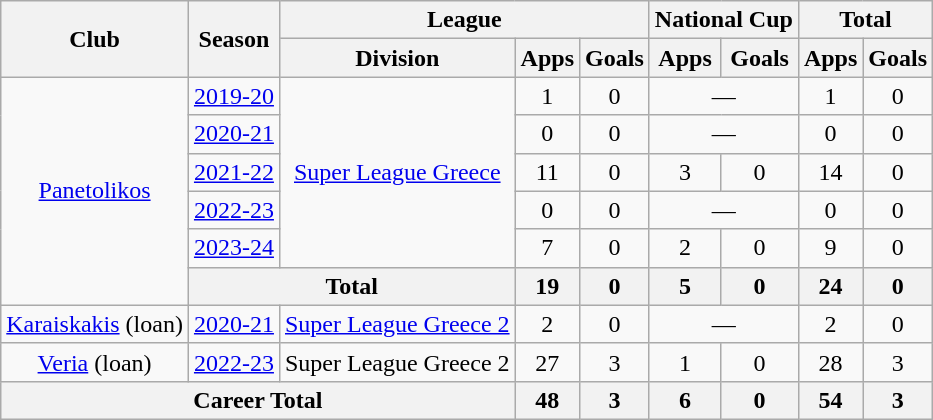<table class="wikitable" style="text-align: center">
<tr>
<th rowspan="2">Club</th>
<th rowspan="2">Season</th>
<th colspan="3">League</th>
<th colspan="2">National Cup</th>
<th colspan="2">Total</th>
</tr>
<tr>
<th>Division</th>
<th>Apps</th>
<th>Goals</th>
<th>Apps</th>
<th>Goals</th>
<th>Apps</th>
<th>Goals</th>
</tr>
<tr>
<td rowspan="6"><a href='#'>Panetolikos</a></td>
<td><a href='#'>2019-20</a></td>
<td rowspan="5"><a href='#'>Super League Greece</a></td>
<td>1</td>
<td>0</td>
<td colspan="2">—</td>
<td>1</td>
<td>0</td>
</tr>
<tr>
<td><a href='#'>2020-21</a></td>
<td>0</td>
<td>0</td>
<td colspan="2">—</td>
<td>0</td>
<td>0</td>
</tr>
<tr>
<td><a href='#'>2021-22</a></td>
<td>11</td>
<td>0</td>
<td>3</td>
<td>0</td>
<td>14</td>
<td>0</td>
</tr>
<tr>
<td><a href='#'>2022-23</a></td>
<td>0</td>
<td>0</td>
<td colspan="2">—</td>
<td>0</td>
<td>0</td>
</tr>
<tr>
<td><a href='#'>2023-24</a></td>
<td>7</td>
<td>0</td>
<td>2</td>
<td>0</td>
<td>9</td>
<td>0</td>
</tr>
<tr>
<th colspan="2">Total</th>
<th>19</th>
<th>0</th>
<th>5</th>
<th>0</th>
<th>24</th>
<th>0</th>
</tr>
<tr>
<td><a href='#'>Karaiskakis</a> (loan)</td>
<td><a href='#'>2020-21</a></td>
<td><a href='#'>Super League Greece 2</a></td>
<td>2</td>
<td>0</td>
<td colspan="2">—</td>
<td>2</td>
<td>0</td>
</tr>
<tr>
<td><a href='#'>Veria</a> (loan)</td>
<td><a href='#'>2022-23</a></td>
<td>Super League Greece 2</td>
<td>27</td>
<td>3</td>
<td>1</td>
<td>0</td>
<td>28</td>
<td>3</td>
</tr>
<tr>
<th colspan="3">Career Total</th>
<th>48</th>
<th>3</th>
<th>6</th>
<th>0</th>
<th>54</th>
<th>3</th>
</tr>
</table>
